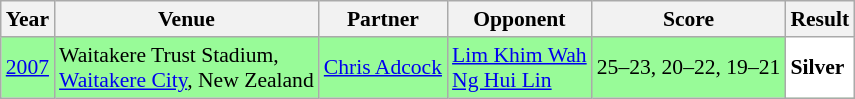<table class="sortable wikitable" style="font-size: 90%;">
<tr>
<th>Year</th>
<th>Venue</th>
<th>Partner</th>
<th>Opponent</th>
<th>Score</th>
<th>Result</th>
</tr>
<tr style="background:#98FB98">
<td align="center"><a href='#'>2007</a></td>
<td align="left">Waitakere Trust Stadium,<br><a href='#'>Waitakere City</a>, New Zealand</td>
<td align="left"> <a href='#'>Chris Adcock</a></td>
<td align="left"> <a href='#'>Lim Khim Wah</a><br> <a href='#'>Ng Hui Lin</a></td>
<td align="left">25–23, 20–22, 19–21</td>
<td style="text-align:left; background:white"> <strong>Silver</strong></td>
</tr>
</table>
